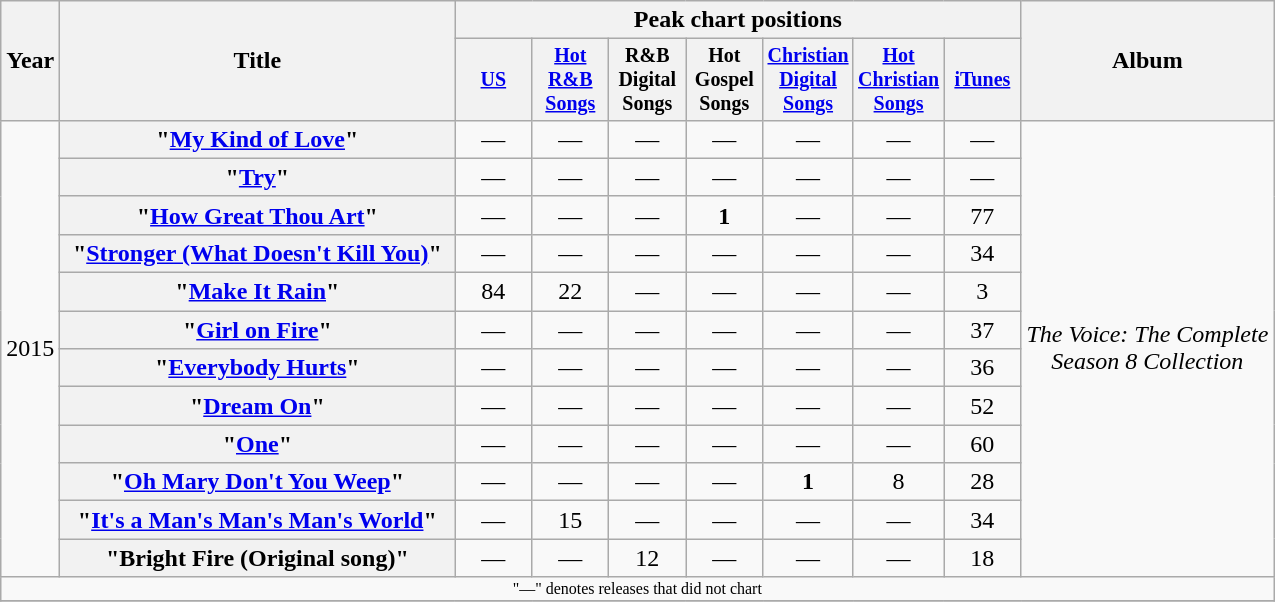<table class="wikitable plainrowheaders" style="text-align:center;">
<tr>
<th rowspan="2">Year</th>
<th rowspan="2" style="width:16em;">Title</th>
<th colspan="7">Peak chart positions</th>
<th rowspan="2">Album</th>
</tr>
<tr style="font-size:smaller;">
<th width="45"><a href='#'>US</a></th>
<th width="45"><a href='#'>Hot R&B Songs</a></th>
<th width="45">R&B Digital Songs</th>
<th width="45">Hot Gospel Songs</th>
<th width="45"><a href='#'>Christian Digital Songs</a></th>
<th width="45"><a href='#'>Hot Christian Songs</a></th>
<th width="45"><a href='#'>iTunes</a></th>
</tr>
<tr>
<td rowspan="12">2015</td>
<th scope="row">"<a href='#'>My Kind of Love</a>"</th>
<td>—</td>
<td>—</td>
<td>—</td>
<td>—</td>
<td>—</td>
<td>—</td>
<td>—</td>
<td rowspan="12"><em>The Voice: The Complete<br>Season 8 Collection</em></td>
</tr>
<tr>
<th scope="row">"<a href='#'>Try</a>"</th>
<td>—</td>
<td>—</td>
<td>—</td>
<td>—</td>
<td>—</td>
<td>—</td>
<td>—</td>
</tr>
<tr>
<th scope="row">"<a href='#'>How Great Thou Art</a>"</th>
<td>—</td>
<td>—</td>
<td>—</td>
<td><strong>1</strong></td>
<td>—</td>
<td>—</td>
<td>77</td>
</tr>
<tr>
<th scope="row">"<a href='#'>Stronger (What Doesn't Kill You)</a>"</th>
<td>—</td>
<td>—</td>
<td>—</td>
<td>—</td>
<td>—</td>
<td>—</td>
<td>34</td>
</tr>
<tr>
<th scope="row">"<a href='#'>Make It Rain</a>"</th>
<td>84</td>
<td>22</td>
<td>—</td>
<td>—</td>
<td>—</td>
<td>—</td>
<td>3</td>
</tr>
<tr>
<th scope="row">"<a href='#'>Girl on Fire</a>"</th>
<td>—</td>
<td>—</td>
<td>—</td>
<td>—</td>
<td>—</td>
<td>—</td>
<td>37</td>
</tr>
<tr>
<th scope="row">"<a href='#'>Everybody Hurts</a>"</th>
<td>—</td>
<td>—</td>
<td>—</td>
<td>—</td>
<td>—</td>
<td>—</td>
<td>36</td>
</tr>
<tr>
<th scope="row">"<a href='#'>Dream On</a>"</th>
<td>—</td>
<td>—</td>
<td>—</td>
<td>—</td>
<td>—</td>
<td>—</td>
<td>52</td>
</tr>
<tr>
<th scope="row">"<a href='#'>One</a>"</th>
<td>—</td>
<td>—</td>
<td>—</td>
<td>—</td>
<td>—</td>
<td>—</td>
<td>60</td>
</tr>
<tr>
<th scope="row">"<a href='#'>Oh Mary Don't You Weep</a>"</th>
<td>—</td>
<td>—</td>
<td>—</td>
<td>—</td>
<td><strong>1</strong></td>
<td>8</td>
<td>28</td>
</tr>
<tr>
<th scope="row">"<a href='#'>It's a Man's Man's Man's World</a>"</th>
<td>—</td>
<td>15</td>
<td>—</td>
<td>—</td>
<td>—</td>
<td>—</td>
<td>34</td>
</tr>
<tr>
<th scope="row">"Bright Fire (Original song)"</th>
<td>—</td>
<td>—</td>
<td>12</td>
<td>—</td>
<td>—</td>
<td>—</td>
<td>18</td>
</tr>
<tr>
<td colspan="12" style="font-size:8pt">"—" denotes releases that did not chart</td>
</tr>
<tr>
</tr>
</table>
